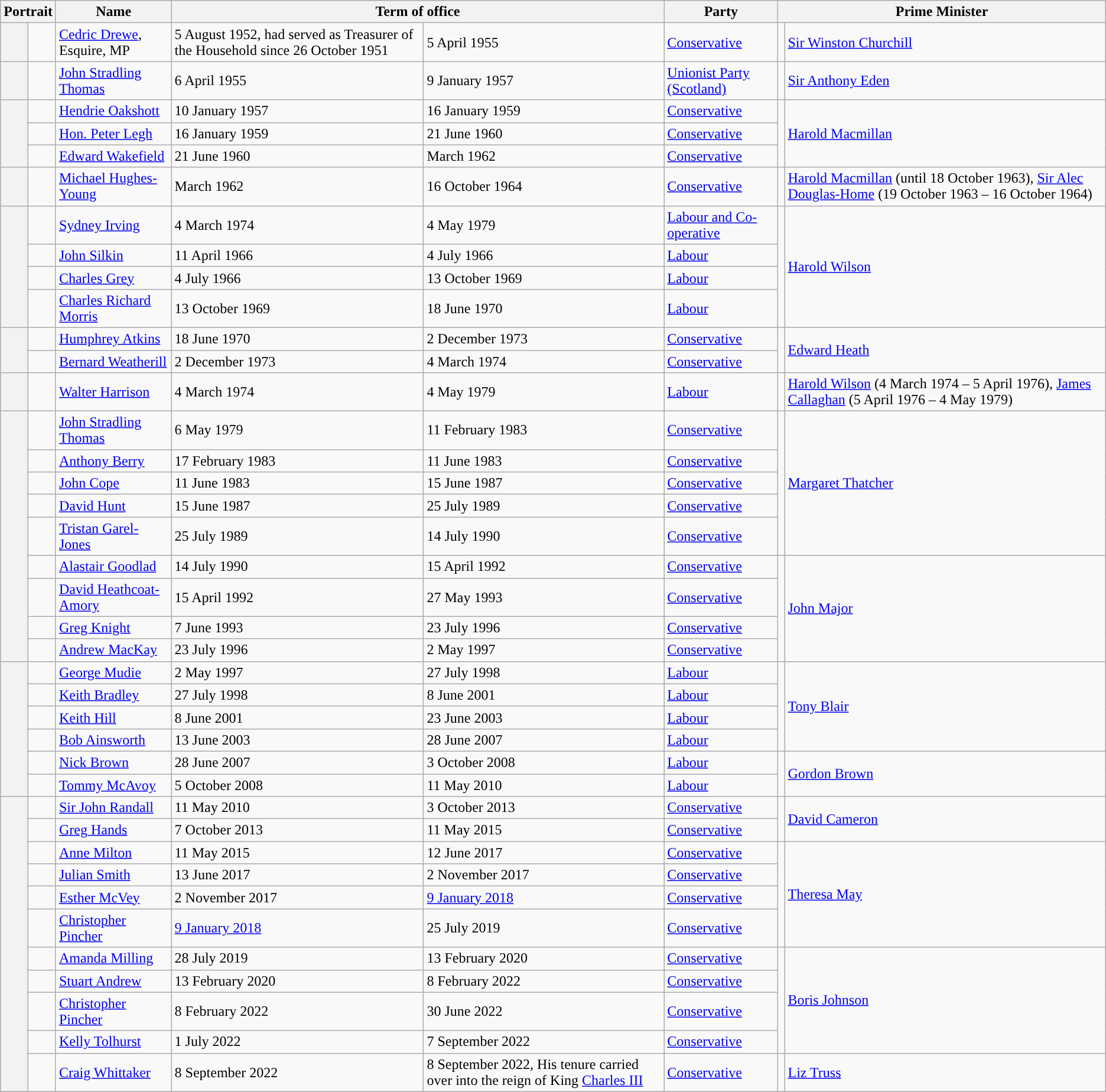<table class="wikitable">
<tr>
<th colspan=2>Portrait</th>
<th>Name</th>
<th colspan=2>Term of office</th>
<th>Party</th>
<th colspan=2>Prime Minister</th>
</tr>
<tr>
<th rowspan=1 style="background-color: "></th>
<td></td>
<td><a href='#'>Cedric Drewe</a>, Esquire, MP</td>
<td>5 August 1952, had served as Treasurer of the Household since 26 October 1951</td>
<td>5 April 1955</td>
<td><a href='#'>Conservative</a></td>
<td rowspan=1 style="background-color: "></td>
<td rowspan=1><a href='#'>Sir Winston Churchill</a></td>
</tr>
<tr>
<th rowspan=1 style="background-color: "></th>
<td></td>
<td><a href='#'>John Stradling Thomas</a></td>
<td>6 April 1955</td>
<td>9 January 1957</td>
<td><a href='#'>Unionist Party (Scotland)</a></td>
<td rowspan=1 style="background-color: "></td>
<td rowspan=1><a href='#'>Sir Anthony Eden</a></td>
</tr>
<tr>
<th rowspan=3 style="background-color: "></th>
<td></td>
<td><a href='#'>Hendrie Oakshott</a></td>
<td>10 January 1957</td>
<td>16 January 1959</td>
<td><a href='#'>Conservative</a></td>
<td rowspan=3 style="background-color: "></td>
<td rowspan=3><a href='#'>Harold Macmillan</a></td>
</tr>
<tr>
<td></td>
<td><a href='#'>Hon. Peter Legh</a></td>
<td>16 January 1959</td>
<td>21 June 1960</td>
<td><a href='#'>Conservative</a></td>
</tr>
<tr>
<td></td>
<td><a href='#'>Edward Wakefield</a></td>
<td>21 June 1960</td>
<td>March 1962</td>
<td><a href='#'>Conservative</a></td>
</tr>
<tr>
<th rowspan=1 style="background-color: "></th>
<td></td>
<td><a href='#'>Michael Hughes-Young</a></td>
<td>March 1962</td>
<td>16 October 1964</td>
<td><a href='#'>Conservative</a></td>
<td rowspan=1 style="background-color: "></td>
<td rowspan=1><a href='#'>Harold Macmillan</a> (until 18 October 1963), <a href='#'>Sir Alec Douglas-Home</a> (19 October 1963 – 16 October 1964)</td>
</tr>
<tr>
<th rowspan=4 style="background-color: "></th>
<td></td>
<td><a href='#'>Sydney Irving</a></td>
<td>4 March 1974</td>
<td>4 May 1979</td>
<td><a href='#'>Labour and Co-operative</a></td>
<td rowspan=4 style="background-color: "></td>
<td rowspan=4><a href='#'>Harold Wilson</a></td>
</tr>
<tr>
<td></td>
<td><a href='#'>John Silkin</a></td>
<td>11 April 1966</td>
<td>4 July 1966</td>
<td><a href='#'>Labour</a></td>
</tr>
<tr>
<td></td>
<td><a href='#'>Charles Grey</a></td>
<td>4 July 1966</td>
<td>13 October 1969</td>
<td><a href='#'>Labour</a></td>
</tr>
<tr>
<td></td>
<td><a href='#'>Charles Richard Morris</a></td>
<td>13 October 1969</td>
<td>18 June 1970</td>
<td><a href='#'>Labour</a></td>
</tr>
<tr>
<th rowspan=2 style="background-color: "></th>
<td></td>
<td><a href='#'>Humphrey Atkins</a></td>
<td>18 June 1970</td>
<td>2 December 1973</td>
<td><a href='#'>Conservative</a></td>
<td rowspan="2" style="background-color: "></td>
<td rowspan=2><a href='#'>Edward Heath</a></td>
</tr>
<tr>
<td></td>
<td><a href='#'>Bernard Weatherill</a></td>
<td>2 December 1973</td>
<td>4 March 1974</td>
<td><a href='#'>Conservative</a></td>
</tr>
<tr>
<th rowspan=1 style="background-color: "></th>
<td></td>
<td><a href='#'>Walter Harrison</a></td>
<td>4 March 1974</td>
<td>4 May 1979</td>
<td><a href='#'>Labour</a></td>
<td rowspan=1 style="background-color: "></td>
<td rowspan=1><a href='#'>Harold Wilson</a> (4 March 1974 – 5 April 1976), <a href='#'>James Callaghan</a> (5 April 1976 – 4 May 1979)</td>
</tr>
<tr>
<th rowspan=9 style="background-color: "></th>
<td></td>
<td><a href='#'>John Stradling Thomas</a></td>
<td>6 May 1979</td>
<td>11 February 1983</td>
<td><a href='#'>Conservative</a></td>
<td rowspan="5" style="background-color: "></td>
<td rowspan=5><a href='#'>Margaret Thatcher</a></td>
</tr>
<tr>
<td></td>
<td><a href='#'>Anthony Berry</a></td>
<td>17 February 1983</td>
<td>11 June 1983</td>
<td><a href='#'>Conservative</a></td>
</tr>
<tr>
<td></td>
<td><a href='#'>John Cope</a></td>
<td>11 June 1983</td>
<td>15 June 1987</td>
<td><a href='#'>Conservative</a></td>
</tr>
<tr>
<td></td>
<td><a href='#'>David Hunt</a></td>
<td>15 June 1987</td>
<td>25 July 1989</td>
<td><a href='#'>Conservative</a></td>
</tr>
<tr>
<td></td>
<td><a href='#'>Tristan Garel-Jones</a></td>
<td>25 July 1989</td>
<td>14 July 1990</td>
<td><a href='#'>Conservative</a></td>
</tr>
<tr>
<td></td>
<td><a href='#'>Alastair Goodlad</a></td>
<td>14 July 1990</td>
<td>15 April 1992</td>
<td><a href='#'>Conservative</a></td>
<td rowspan="4" style="background-color: "></td>
<td rowspan=4><a href='#'>John Major</a></td>
</tr>
<tr>
<td></td>
<td><a href='#'>David Heathcoat-Amory</a></td>
<td>15 April 1992</td>
<td>27 May 1993</td>
<td><a href='#'>Conservative</a></td>
</tr>
<tr>
<td></td>
<td><a href='#'>Greg Knight</a></td>
<td>7 June 1993</td>
<td>23 July 1996</td>
<td><a href='#'>Conservative</a></td>
</tr>
<tr>
<td></td>
<td><a href='#'>Andrew MacKay</a></td>
<td>23 July 1996</td>
<td>2 May 1997</td>
<td><a href='#'>Conservative</a></td>
</tr>
<tr>
<th rowspan=6 style="background-color: "></th>
<td></td>
<td><a href='#'>George Mudie</a></td>
<td>2 May 1997</td>
<td>27 July 1998</td>
<td><a href='#'>Labour</a></td>
<td rowspan=4 style="background-color: "></td>
<td rowspan=4><a href='#'>Tony Blair</a></td>
</tr>
<tr>
<td></td>
<td><a href='#'>Keith Bradley</a></td>
<td>27 July 1998</td>
<td>8 June 2001</td>
<td><a href='#'>Labour</a></td>
</tr>
<tr>
<td></td>
<td><a href='#'>Keith Hill</a></td>
<td>8 June 2001</td>
<td>23 June 2003</td>
<td><a href='#'>Labour</a></td>
</tr>
<tr>
<td></td>
<td><a href='#'>Bob Ainsworth</a></td>
<td>13 June 2003</td>
<td>28 June 2007</td>
<td><a href='#'>Labour</a></td>
</tr>
<tr>
<td></td>
<td><a href='#'>Nick Brown</a></td>
<td>28 June 2007</td>
<td>3 October 2008</td>
<td><a href='#'>Labour</a></td>
<td rowspan=2 style="background-color: "></td>
<td rowspan=2><a href='#'>Gordon Brown</a></td>
</tr>
<tr>
<td></td>
<td><a href='#'>Tommy McAvoy</a></td>
<td>5 October 2008</td>
<td>11 May 2010</td>
<td><a href='#'>Labour</a></td>
</tr>
<tr>
<th rowspan=12 style="background-color: "></th>
<td></td>
<td><a href='#'>Sir John Randall</a></td>
<td>11 May 2010</td>
<td>3 October 2013</td>
<td><a href='#'>Conservative</a></td>
<td rowspan="3" style="background-color: "></td>
<td rowspan=3><a href='#'>David Cameron</a></td>
</tr>
<tr>
<td></td>
<td><a href='#'>Greg Hands</a></td>
<td>7 October 2013</td>
<td>11 May 2015</td>
<td><a href='#'>Conservative</a></td>
</tr>
<tr>
<td rowspan="2"></td>
<td rowspan="2"><a href='#'>Anne Milton</a></td>
<td rowspan="2">11 May 2015</td>
<td rowspan="2">12 June 2017</td>
<td rowspan="2"><a href='#'>Conservative</a></td>
</tr>
<tr>
<td rowspan=4 style="background-color: "></td>
<td rowspan=4><a href='#'>Theresa May</a></td>
</tr>
<tr>
<td></td>
<td><a href='#'>Julian Smith</a></td>
<td>13 June 2017</td>
<td>2 November 2017</td>
<td><a href='#'>Conservative</a></td>
</tr>
<tr>
<td></td>
<td><a href='#'>Esther McVey</a></td>
<td>2 November 2017</td>
<td><a href='#'>9 January 2018</a></td>
<td><a href='#'>Conservative</a></td>
</tr>
<tr>
<td></td>
<td><a href='#'>Christopher Pincher</a></td>
<td><a href='#'>9 January 2018</a></td>
<td>25 July 2019</td>
<td><a href='#'>Conservative</a></td>
</tr>
<tr>
<td></td>
<td><a href='#'>Amanda Milling</a></td>
<td>28 July 2019</td>
<td>13 February 2020</td>
<td><a href='#'>Conservative</a></td>
<td rowspan=4 style="background-color: "></td>
<td rowspan=4><a href='#'>Boris Johnson</a></td>
</tr>
<tr>
<td></td>
<td><a href='#'>Stuart Andrew</a></td>
<td>13 February 2020</td>
<td>8 February 2022</td>
<td><a href='#'>Conservative</a></td>
</tr>
<tr>
<td></td>
<td><a href='#'>Christopher Pincher</a></td>
<td>8 February 2022</td>
<td>30 June 2022</td>
<td><a href='#'>Conservative</a></td>
</tr>
<tr>
<td></td>
<td><a href='#'>Kelly Tolhurst</a></td>
<td>1 July 2022</td>
<td>7 September 2022</td>
<td><a href='#'>Conservative</a></td>
</tr>
<tr>
<td></td>
<td><a href='#'>Craig Whittaker</a></td>
<td>8 September 2022</td>
<td>8 September 2022, His tenure carried over into the reign of King <a href='#'>Charles III</a></td>
<td><a href='#'>Conservative</a></td>
<td style="background-color: "></td>
<td><a href='#'>Liz Truss</a></td>
</tr>
</table>
